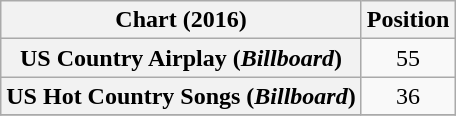<table class="wikitable sortable plainrowheaders" style="text-align:center">
<tr>
<th scope="col">Chart (2016)</th>
<th scope="col">Position</th>
</tr>
<tr>
<th scope="row">US Country Airplay (<em>Billboard</em>)</th>
<td>55</td>
</tr>
<tr>
<th scope="row">US Hot Country Songs (<em>Billboard</em>)</th>
<td>36</td>
</tr>
<tr>
</tr>
</table>
